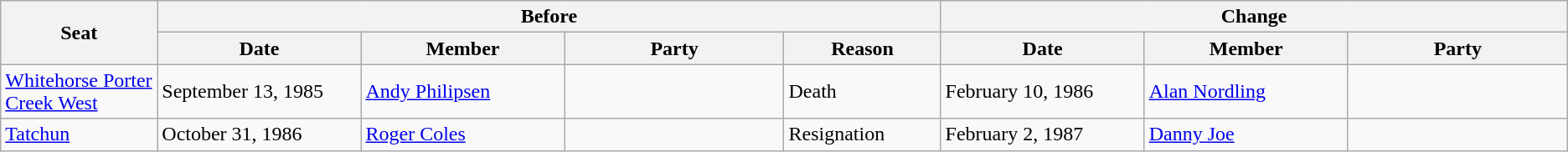<table class="wikitable" style="border: none;">
<tr>
<th rowspan="2" width="10%">Seat</th>
<th colspan="4" width="50%">Before</th>
<th colspan="3" width="40%">Change</th>
</tr>
<tr>
<th width="13%">Date</th>
<th width="13%">Member</th>
<th width="14%">Party</th>
<th width="10%">Reason</th>
<th width="13%">Date</th>
<th width="13%">Member</th>
<th width="14%">Party</th>
</tr>
<tr>
<td><a href='#'>Whitehorse Porter Creek West</a></td>
<td>September 13, 1985</td>
<td><a href='#'>Andy Philipsen</a></td>
<td></td>
<td>Death</td>
<td>February 10, 1986</td>
<td><a href='#'>Alan Nordling</a></td>
<td></td>
</tr>
<tr>
<td><a href='#'>Tatchun</a></td>
<td>October 31, 1986</td>
<td><a href='#'>Roger Coles</a></td>
<td></td>
<td>Resignation</td>
<td>February 2, 1987</td>
<td><a href='#'>Danny Joe</a></td>
<td></td>
</tr>
</table>
